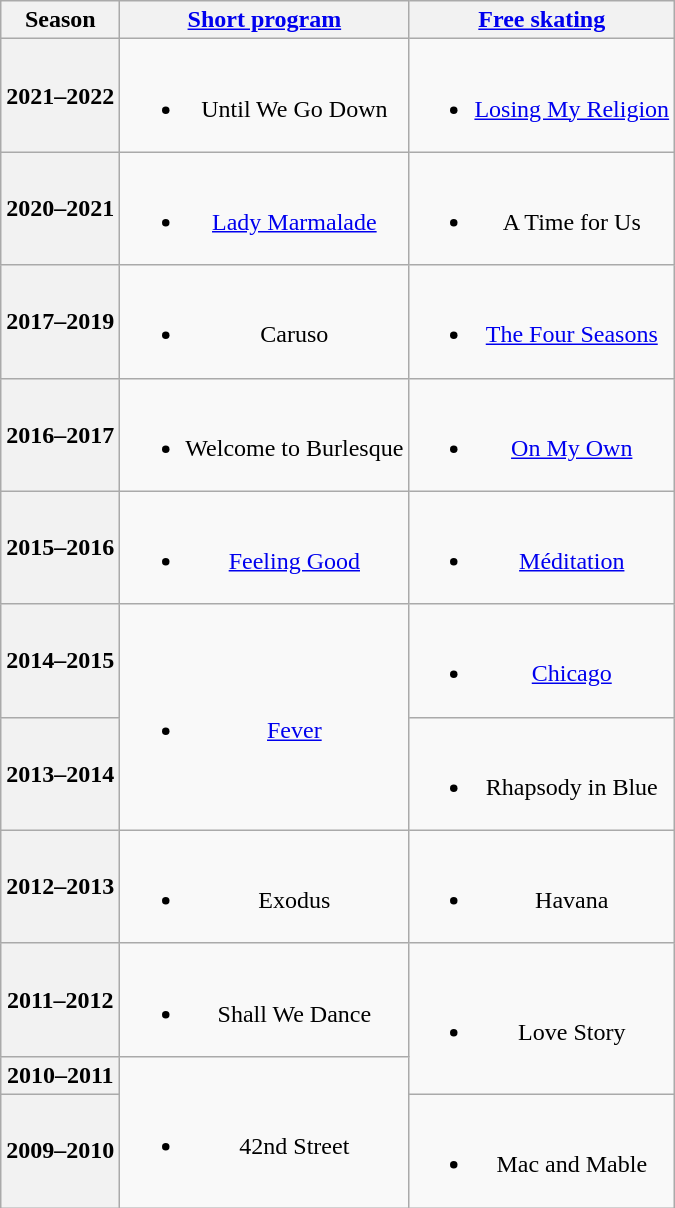<table class="wikitable" style="text-align:center">
<tr>
<th>Season</th>
<th><a href='#'>Short program</a></th>
<th><a href='#'>Free skating</a></th>
</tr>
<tr>
<th>2021–2022 <br> </th>
<td><br><ul><li>Until We Go Down <br></li></ul></td>
<td><br><ul><li><a href='#'>Losing My Religion</a> <br> </li></ul></td>
</tr>
<tr>
<th>2020–2021 <br> </th>
<td><br><ul><li><a href='#'>Lady Marmalade</a> <br></li></ul></td>
<td><br><ul><li>A Time for Us <br> </li></ul></td>
</tr>
<tr>
<th>2017–2019 <br></th>
<td><br><ul><li>Caruso <br></li></ul></td>
<td><br><ul><li><a href='#'>The Four Seasons</a> <br></li></ul></td>
</tr>
<tr>
<th>2016–2017 <br> </th>
<td><br><ul><li>Welcome to Burlesque <br></li></ul></td>
<td><br><ul><li><a href='#'>On My Own</a> <br></li></ul></td>
</tr>
<tr>
<th>2015–2016 <br> </th>
<td><br><ul><li><a href='#'>Feeling Good</a> <br></li></ul></td>
<td><br><ul><li><a href='#'>Méditation</a> <br></li></ul></td>
</tr>
<tr>
<th>2014–2015 <br> </th>
<td rowspan=2><br><ul><li><a href='#'>Fever</a> <br></li></ul></td>
<td><br><ul><li><a href='#'>Chicago</a> <br></li></ul></td>
</tr>
<tr>
<th>2013–2014 <br> </th>
<td><br><ul><li>Rhapsody in Blue <br></li></ul></td>
</tr>
<tr>
<th>2012–2013 <br> </th>
<td><br><ul><li>Exodus <br></li></ul></td>
<td><br><ul><li>Havana <br></li></ul></td>
</tr>
<tr>
<th>2011–2012 <br> </th>
<td><br><ul><li>Shall We Dance <br></li></ul></td>
<td rowspan=2><br><ul><li>Love Story <br></li></ul></td>
</tr>
<tr>
<th>2010–2011 <br> </th>
<td rowspan=2><br><ul><li>42nd Street <br></li></ul></td>
</tr>
<tr>
<th>2009–2010 <br> </th>
<td><br><ul><li>Mac and Mable <br></li></ul></td>
</tr>
</table>
